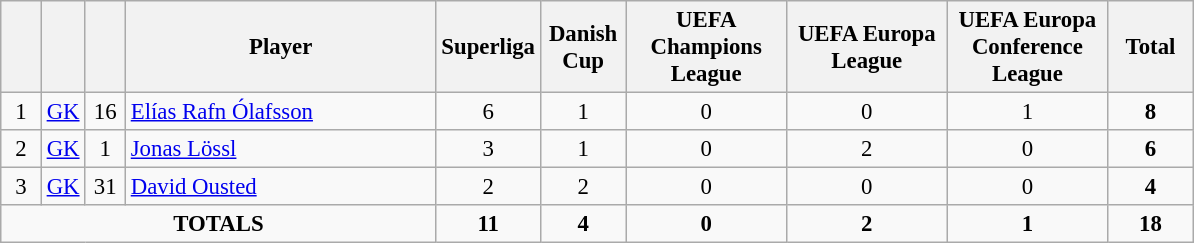<table class="wikitable sortable" style="font-size: 95%; text-align: center;">
<tr>
<th width=20></th>
<th width=20></th>
<th width=20></th>
<th width=200>Player</th>
<th width=50>Superliga</th>
<th width=50>Danish Cup</th>
<th width=100>UEFA Champions League</th>
<th width=100>UEFA Europa League</th>
<th width=100>UEFA Europa Conference League</th>
<th width=50>Total</th>
</tr>
<tr>
<td rowspan=1>1</td>
<td><a href='#'>GK</a></td>
<td>16</td>
<td align=left> <a href='#'>Elías Rafn Ólafsson</a></td>
<td>6</td>
<td>1</td>
<td>0</td>
<td>0</td>
<td>1</td>
<td><strong>8</strong></td>
</tr>
<tr>
<td rowspan=1>2</td>
<td><a href='#'>GK</a></td>
<td>1</td>
<td align=left> <a href='#'>Jonas Lössl</a></td>
<td>3</td>
<td>1</td>
<td>0</td>
<td>2</td>
<td>0</td>
<td><strong>6</strong></td>
</tr>
<tr>
<td rowspan=1>3</td>
<td><a href='#'>GK</a></td>
<td>31</td>
<td align=left> <a href='#'>David Ousted</a></td>
<td>2</td>
<td>2</td>
<td>0</td>
<td>0</td>
<td>0</td>
<td><strong>4</strong></td>
</tr>
<tr>
<td colspan="4"><strong>TOTALS</strong></td>
<td><strong>11</strong></td>
<td><strong>4</strong></td>
<td><strong>0</strong></td>
<td><strong>2</strong></td>
<td><strong>1</strong></td>
<td><strong>18</strong></td>
</tr>
</table>
